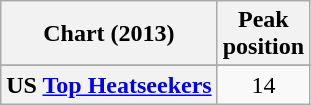<table class="wikitable plainrowheaders sortable" style="text-align:center;">
<tr>
<th>Chart (2013)</th>
<th>Peak<br>position</th>
</tr>
<tr>
</tr>
<tr>
</tr>
<tr>
</tr>
<tr>
</tr>
<tr>
</tr>
<tr>
</tr>
<tr>
</tr>
<tr>
<th scope="row">US <a href='#'>Top Heatseekers</a></th>
<td>14</td>
</tr>
</table>
